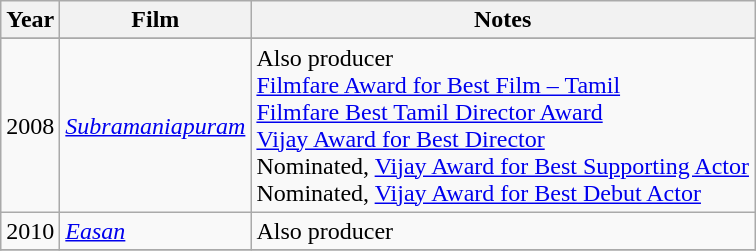<table class="wikitable sortable">
<tr>
<th>Year</th>
<th>Film</th>
<th class="unsortable">Notes</th>
</tr>
<tr>
</tr>
<tr>
<td>2008</td>
<td><em><a href='#'>Subramaniapuram</a></em></td>
<td>Also producer<br><a href='#'>Filmfare Award for Best Film – Tamil</a><br><a href='#'>Filmfare Best Tamil Director Award</a><br><a href='#'>Vijay Award for Best Director</a><br>Nominated, <a href='#'>Vijay Award for Best Supporting Actor</a><br>Nominated, <a href='#'>Vijay Award for Best Debut Actor</a></td>
</tr>
<tr>
<td>2010</td>
<td><em><a href='#'>Easan</a></em></td>
<td>Also producer</td>
</tr>
<tr>
</tr>
</table>
